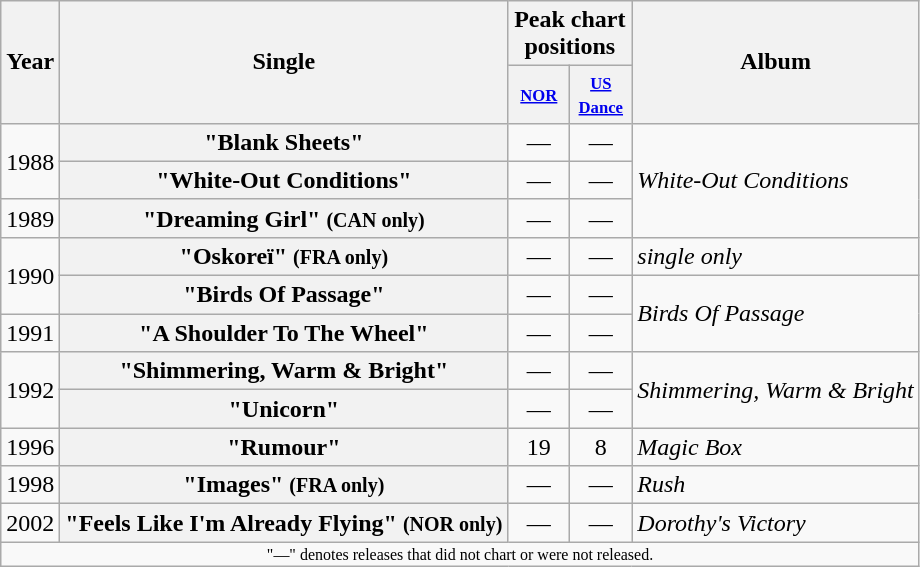<table class="wikitable plainrowheaders" style="text-align:center;">
<tr>
<th rowspan="2">Year</th>
<th rowspan="2">Single</th>
<th colspan="2">Peak chart positions</th>
<th rowspan="2">Album</th>
</tr>
<tr style="font-size:smaller;">
<th width="35"><small><a href='#'>NOR</a></small><br></th>
<th width="35"><small><a href='#'>US Dance</a></small><br></th>
</tr>
<tr>
<td rowspan="2">1988</td>
<th scope="row">"Blank Sheets"</th>
<td>—</td>
<td>—</td>
<td align="left" rowspan="3"><em>White-Out Conditions</em></td>
</tr>
<tr>
<th scope="row">"White-Out Conditions"</th>
<td>—</td>
<td>—</td>
</tr>
<tr>
<td rowspan="1">1989</td>
<th scope="row">"Dreaming Girl" <small>(CAN only)</small></th>
<td>—</td>
<td>—</td>
</tr>
<tr>
<td rowspan="2">1990</td>
<th scope="row">"Oskoreï" <small>(FRA only)</small></th>
<td>—</td>
<td>—</td>
<td align="left" rowspan="1"><em>single only</em></td>
</tr>
<tr>
<th scope="row">"Birds Of Passage"</th>
<td>—</td>
<td>—</td>
<td align="left" rowspan="2"><em>Birds Of Passage</em></td>
</tr>
<tr>
<td rowspan="1">1991</td>
<th scope="row">"A Shoulder To The Wheel"</th>
<td>—</td>
<td>—</td>
</tr>
<tr>
<td rowspan="2">1992</td>
<th scope="row">"Shimmering, Warm & Bright"</th>
<td>—</td>
<td>—</td>
<td align="left" rowspan="2"><em>Shimmering, Warm & Bright</em></td>
</tr>
<tr>
<th scope="row">"Unicorn"</th>
<td>—</td>
<td>—</td>
</tr>
<tr>
<td rowspan="1">1996</td>
<th scope="row">"Rumour"</th>
<td>19</td>
<td>8</td>
<td align="left" rowspan="1"><em>Magic Box</em></td>
</tr>
<tr>
<td rowspan="1">1998</td>
<th scope="row">"Images" <small>(FRA only)</small></th>
<td>—</td>
<td>—</td>
<td align="left" rowspan="1"><em>Rush</em></td>
</tr>
<tr>
<td rowspan="1">2002</td>
<th scope="row">"Feels Like I'm Already Flying" <small>(NOR only)</small></th>
<td>—</td>
<td>—</td>
<td align="left" rowspan="1"><em>Dorothy's Victory</em></td>
</tr>
<tr>
<td align="center" colspan="13" style="font-size:8pt">"—" denotes releases that did not chart or were not released.</td>
</tr>
</table>
